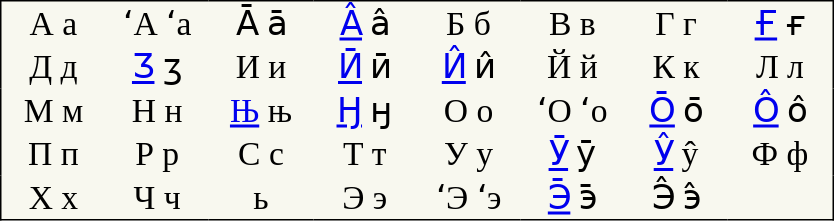<table style="border-color:#000000; border-width:1px; border-style:solid; border-collapse:collapse; background-color:#F8F8EF;">
<tr style="font-family:Arial Unicode MS; font-size:1.4em; text-align:center; padding: 3px; width:3em;">
<td style="width:3em;">А а</td>
<td style="width:3em;">ʻА ʻа</td>
<td style="width:3em;">А̄ а̄</td>
<td style="width:3em;"><a href='#'>А̂</a> а̂</td>
<td style="width:3em;">Б б</td>
<td style="width:3em;">В в</td>
<td style="width:3em;">Г г</td>
<td style="width:3em;"><a href='#'>Ғ</a> ғ</td>
</tr>
<tr style="font-family:Arial Unicode MS; font-size:1.4em; text-align:center; padding: 3px; width:3em;">
<td style="width:3em;">Д д</td>
<td style="width:3em;"><a href='#'>Ӡ</a> ӡ</td>
<td style="width:3em;">И и</td>
<td style="width:3em;"><a href='#'>Ӣ</a> ӣ</td>
<td style="width:3em;"><a href='#'>И̂</a> и̂</td>
<td style="width:3em;">Й й</td>
<td style="width:3em;">К к</td>
<td style="width:3em;">Л л</td>
</tr>
<tr style="font-family:Arial Unicode MS; font-size:1.4em; text-align:center; padding: 3px; width:3em;">
<td style="width:3em;">М м</td>
<td style="width:3em;">Н н</td>
<td style="width:3em;"><a href='#'>Њ</a> њ</td>
<td style="width:3em;"><a href='#'>Ӈ</a> ӈ</td>
<td style="width:3em;">О о</td>
<td style="width:3em;">ʻО ʻо</td>
<td style="width:3em;"><a href='#'>О̄</a> о̄</td>
<td style="width:3em;"><a href='#'>О̂</a> о̂</td>
</tr>
<tr style="font-family:Arial Unicode MS; font-size:1.4em; text-align:center; padding: 3px; width:3em;">
<td style="width:3em;">П п</td>
<td style="width:3em;">Р р</td>
<td style="width:3em;">С с</td>
<td style="width:3em;">Т т</td>
<td style="width:3em;">У у</td>
<td style="width:3em;"><a href='#'>Ӯ</a> ӯ</td>
<td style="width:3em;"><a href='#'>У̂</a> ŷ</td>
<td style="width:3em;">Ф ф</td>
</tr>
<tr style="font-family:Arial Unicode MS; font-size:1.4em; text-align:center; padding: 3px; width:3em;">
<td style="width:3em;">Х х</td>
<td style="width:3em;">Ч ч</td>
<td style="width:3em;">ь</td>
<td style="width:3em;">Э э</td>
<td style="width:3em;">ʻЭ ʻэ</td>
<td style="width:3em;"><a href='#'>Э̄</a> э̄</td>
<td style="width:3em;">Э̂ э̂</td>
</tr>
</table>
